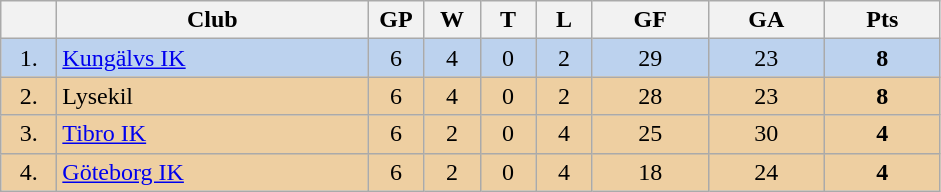<table class="wikitable">
<tr>
<th width="30"></th>
<th width="200">Club</th>
<th width="30">GP</th>
<th width="30">W</th>
<th width="30">T</th>
<th width="30">L</th>
<th width="70">GF</th>
<th width="70">GA</th>
<th width="70">Pts</th>
</tr>
<tr bgcolor="#BCD2EE" align="center">
<td>1.</td>
<td align="left"><a href='#'>Kungälvs IK</a></td>
<td>6</td>
<td>4</td>
<td>0</td>
<td>2</td>
<td>29</td>
<td>23</td>
<td><strong>8</strong></td>
</tr>
<tr bgcolor="#EECFA1" align="center">
<td>2.</td>
<td align="left">Lysekil</td>
<td>6</td>
<td>4</td>
<td>0</td>
<td>2</td>
<td>28</td>
<td>23</td>
<td><strong>8</strong></td>
</tr>
<tr bgcolor="#EECFA1" align="center">
<td>3.</td>
<td align="left"><a href='#'>Tibro IK</a></td>
<td>6</td>
<td>2</td>
<td>0</td>
<td>4</td>
<td>25</td>
<td>30</td>
<td><strong>4</strong></td>
</tr>
<tr bgcolor="#EECFA1" align="center">
<td>4.</td>
<td align="left"><a href='#'>Göteborg IK</a></td>
<td>6</td>
<td>2</td>
<td>0</td>
<td>4</td>
<td>18</td>
<td>24</td>
<td><strong>4</strong></td>
</tr>
</table>
